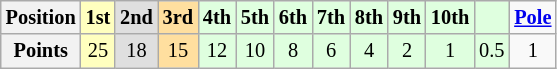<table class="wikitable" style="font-size:85%; text-align:center;">
<tr>
<th>Position</th>
<td style="background:#ffffbf;"><strong>1st</strong></td>
<td style="background:#dfdfdf;"><strong>2nd</strong></td>
<td style="background:#ffdf9f;"><strong>3rd</strong></td>
<td style="background:#dfffdf;"><strong>4th</strong></td>
<td style="background:#dfffdf;"><strong>5th</strong></td>
<td style="background:#dfffdf;"><strong>6th</strong></td>
<td style="background:#dfffdf;"><strong>7th</strong></td>
<td style="background:#dfffdf;"><strong>8th</strong></td>
<td style="background:#dfffdf;"><strong>9th</strong></td>
<td style="background:#dfffdf;"><strong>10th</strong></td>
<td style="background:#dfffdf;"><strong></strong></td>
<td><strong><a href='#'>Pole</a></strong></td>
</tr>
<tr>
<th>Points</th>
<td style="background:#ffffbf;">25</td>
<td style="background:#dfdfdf;">18</td>
<td style="background:#ffdf9f;">15</td>
<td style="background:#dfffdf;">12</td>
<td style="background:#dfffdf;">10</td>
<td style="background:#dfffdf;">8</td>
<td style="background:#dfffdf;">6</td>
<td style="background:#dfffdf;">4</td>
<td style="background:#dfffdf;">2</td>
<td style="background:#dfffdf;">1</td>
<td style="background:#dfffdf;">0.5</td>
<td>1</td>
</tr>
</table>
